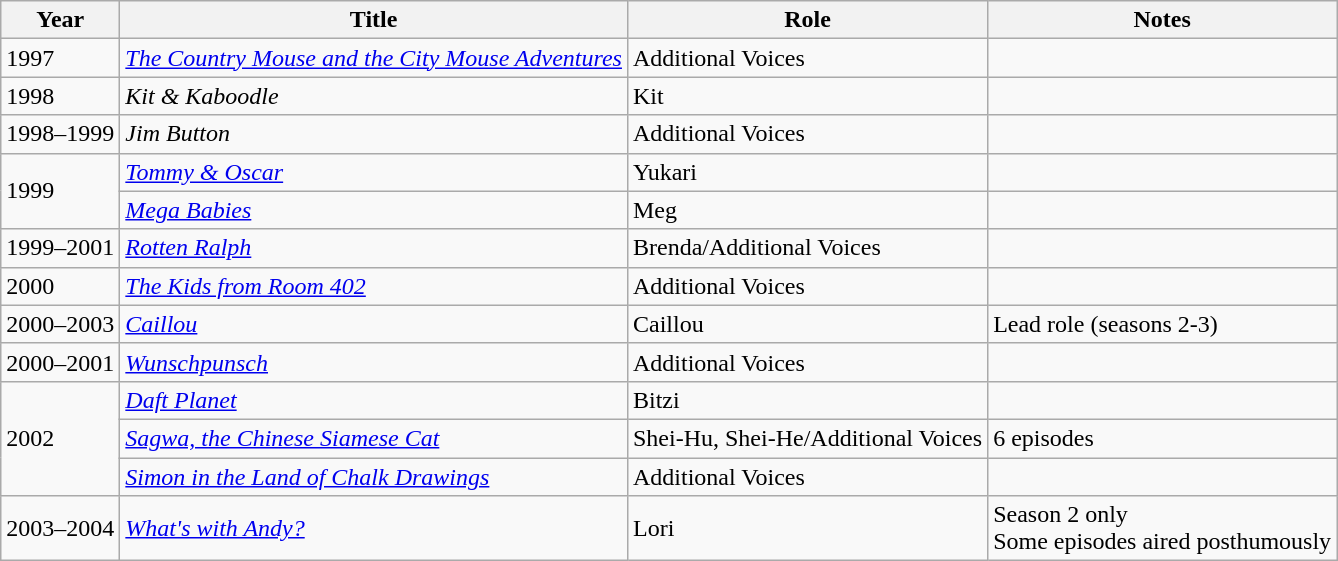<table class="wikitable sortable">
<tr>
<th>Year</th>
<th>Title</th>
<th>Role</th>
<th>Notes</th>
</tr>
<tr>
<td>1997</td>
<td data-sort-value="Country Mouse and the City Mouse Adventures, The"><em><a href='#'>The Country Mouse and the City Mouse Adventures</a></em></td>
<td>Additional Voices</td>
<td></td>
</tr>
<tr>
<td>1998</td>
<td><em>Kit & Kaboodle</em></td>
<td>Kit</td>
<td></td>
</tr>
<tr>
<td>1998–1999</td>
<td><em>Jim Button</em></td>
<td>Additional Voices</td>
<td></td>
</tr>
<tr>
<td rowspan=2>1999</td>
<td><em><a href='#'>Tommy & Oscar</a></em></td>
<td>Yukari</td>
<td></td>
</tr>
<tr>
<td><em><a href='#'>Mega Babies</a></em></td>
<td>Meg</td>
<td></td>
</tr>
<tr>
<td>1999–2001</td>
<td><em><a href='#'>Rotten Ralph</a></em></td>
<td>Brenda/Additional Voices</td>
<td></td>
</tr>
<tr>
<td>2000</td>
<td data-sort-value="Kids from Room 402, The"><em><a href='#'>The Kids from Room 402</a></em></td>
<td>Additional Voices</td>
<td></td>
</tr>
<tr>
<td>2000–2003</td>
<td><em><a href='#'>Caillou</a></em></td>
<td>Caillou</td>
<td>Lead role (seasons 2-3)</td>
</tr>
<tr>
<td>2000–2001</td>
<td><em><a href='#'>Wunschpunsch</a></em></td>
<td>Additional Voices</td>
<td></td>
</tr>
<tr>
<td rowspan=3>2002</td>
<td><em><a href='#'>Daft Planet</a></em></td>
<td>Bitzi</td>
<td></td>
</tr>
<tr>
<td><em><a href='#'>Sagwa, the Chinese Siamese Cat</a></em></td>
<td>Shei-Hu, Shei-He/Additional Voices</td>
<td>6 episodes</td>
</tr>
<tr>
<td><em><a href='#'>Simon in the Land of Chalk Drawings</a></em></td>
<td>Additional Voices</td>
<td></td>
</tr>
<tr>
<td>2003–2004</td>
<td><em><a href='#'>What's with Andy?</a></em></td>
<td>Lori</td>
<td>Season 2 only<br>Some episodes aired posthumously</td>
</tr>
</table>
